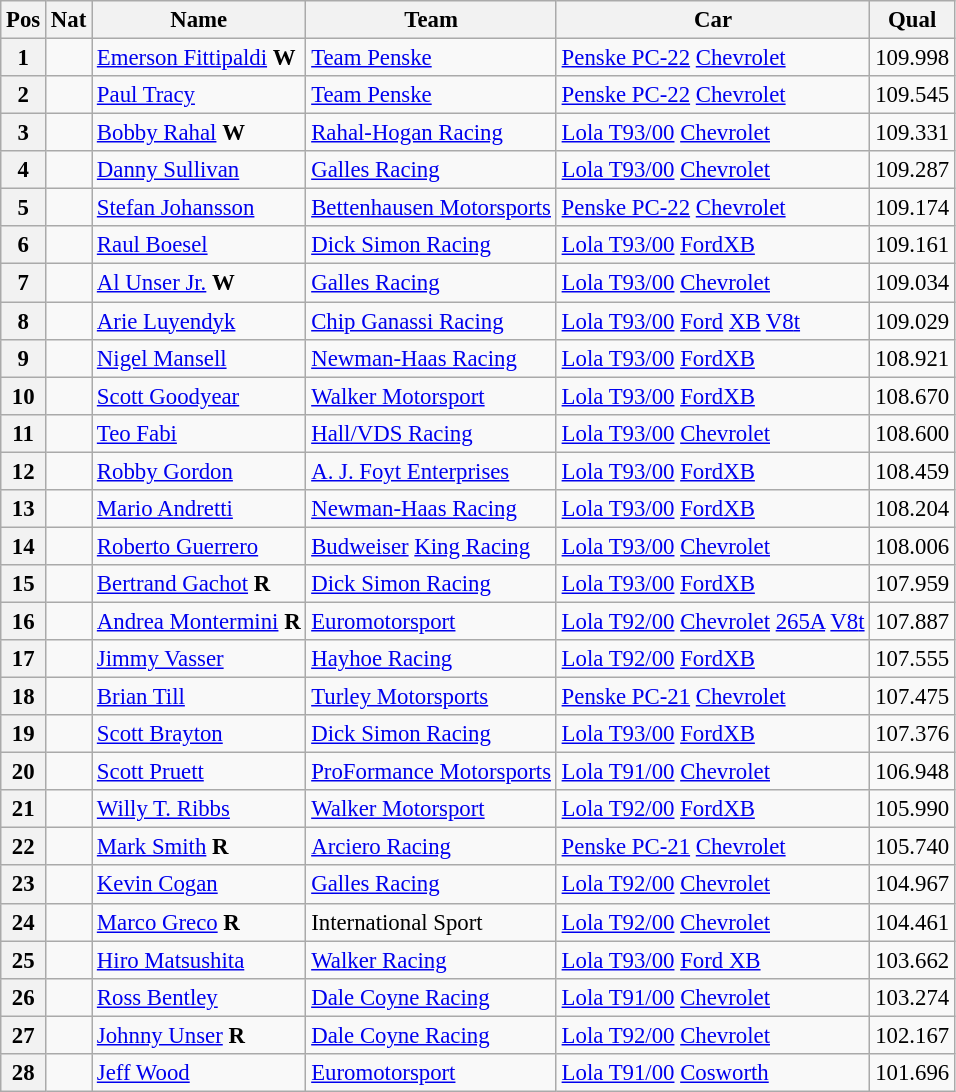<table class="wikitable" style="font-size: 95%;">
<tr>
<th>Pos</th>
<th>Nat</th>
<th>Name</th>
<th>Team</th>
<th>Car</th>
<th>Qual</th>
</tr>
<tr>
<th>1</th>
<td></td>
<td><a href='#'>Emerson Fittipaldi</a> <strong><span>W</span></strong></td>
<td><a href='#'>Team Penske</a></td>
<td><a href='#'>Penske PC-22</a> <a href='#'>Chevrolet</a></td>
<td>109.998</td>
</tr>
<tr>
<th>2</th>
<td></td>
<td><a href='#'>Paul Tracy</a></td>
<td><a href='#'>Team Penske</a></td>
<td><a href='#'>Penske PC-22</a> <a href='#'>Chevrolet</a></td>
<td>109.545</td>
</tr>
<tr>
<th>3</th>
<td></td>
<td><a href='#'>Bobby Rahal</a> <strong><span>W</span></strong></td>
<td><a href='#'>Rahal-Hogan Racing</a></td>
<td><a href='#'>Lola T93/00</a> <a href='#'>Chevrolet</a></td>
<td>109.331</td>
</tr>
<tr>
<th>4</th>
<td></td>
<td><a href='#'>Danny Sullivan</a></td>
<td><a href='#'>Galles Racing</a></td>
<td><a href='#'>Lola T93/00</a> <a href='#'>Chevrolet</a></td>
<td>109.287</td>
</tr>
<tr>
<th>5</th>
<td></td>
<td><a href='#'>Stefan Johansson</a></td>
<td><a href='#'>Bettenhausen Motorsports</a></td>
<td><a href='#'>Penske PC-22</a> <a href='#'>Chevrolet</a></td>
<td>109.174</td>
</tr>
<tr>
<th>6</th>
<td></td>
<td><a href='#'>Raul Boesel</a></td>
<td><a href='#'>Dick Simon Racing</a></td>
<td><a href='#'>Lola T93/00</a> <a href='#'>FordXB</a></td>
<td>109.161</td>
</tr>
<tr>
<th>7</th>
<td></td>
<td><a href='#'>Al Unser Jr.</a> <strong><span>W</span></strong></td>
<td><a href='#'>Galles Racing</a></td>
<td><a href='#'>Lola T93/00</a> <a href='#'>Chevrolet</a></td>
<td>109.034</td>
</tr>
<tr>
<th>8</th>
<td></td>
<td><a href='#'>Arie Luyendyk</a></td>
<td><a href='#'>Chip Ganassi Racing</a></td>
<td><a href='#'>Lola T93/00</a> <a href='#'>Ford</a> <a href='#'>XB</a> <a href='#'>V8</a><a href='#'>t</a></td>
<td>109.029</td>
</tr>
<tr>
<th>9</th>
<td></td>
<td><a href='#'>Nigel Mansell</a></td>
<td><a href='#'>Newman-Haas Racing</a></td>
<td><a href='#'>Lola T93/00</a> <a href='#'>FordXB</a></td>
<td>108.921</td>
</tr>
<tr>
<th>10</th>
<td></td>
<td><a href='#'>Scott Goodyear</a></td>
<td><a href='#'>Walker Motorsport</a></td>
<td><a href='#'>Lola T93/00</a> <a href='#'>FordXB</a></td>
<td>108.670</td>
</tr>
<tr>
<th>11</th>
<td></td>
<td><a href='#'>Teo Fabi</a></td>
<td><a href='#'>Hall/VDS Racing</a></td>
<td><a href='#'>Lola T93/00</a> <a href='#'>Chevrolet</a></td>
<td>108.600</td>
</tr>
<tr>
<th>12</th>
<td></td>
<td><a href='#'>Robby Gordon</a></td>
<td><a href='#'>A. J. Foyt Enterprises</a></td>
<td><a href='#'>Lola T93/00</a> <a href='#'>FordXB</a></td>
<td>108.459</td>
</tr>
<tr>
<th>13</th>
<td></td>
<td><a href='#'>Mario Andretti</a></td>
<td><a href='#'>Newman-Haas Racing</a></td>
<td><a href='#'>Lola T93/00</a> <a href='#'>FordXB</a></td>
<td>108.204</td>
</tr>
<tr>
<th>14</th>
<td></td>
<td><a href='#'>Roberto Guerrero</a></td>
<td><a href='#'>Budweiser</a> <a href='#'>King Racing</a></td>
<td><a href='#'>Lola T93/00</a> <a href='#'>Chevrolet</a></td>
<td>108.006</td>
</tr>
<tr>
<th>15</th>
<td></td>
<td><a href='#'>Bertrand Gachot</a> <strong><span>R</span></strong></td>
<td><a href='#'>Dick Simon Racing</a></td>
<td><a href='#'>Lola T93/00</a> <a href='#'>FordXB</a></td>
<td>107.959</td>
</tr>
<tr>
<th>16</th>
<td></td>
<td><a href='#'>Andrea Montermini</a> <strong><span>R</span></strong></td>
<td><a href='#'>Euromotorsport</a></td>
<td><a href='#'>Lola T92/00</a> <a href='#'>Chevrolet</a> <a href='#'>265A</a> <a href='#'>V8</a><a href='#'>t</a></td>
<td>107.887</td>
</tr>
<tr>
<th>17</th>
<td></td>
<td><a href='#'>Jimmy Vasser</a></td>
<td><a href='#'>Hayhoe Racing</a></td>
<td><a href='#'>Lola T92/00</a> <a href='#'>FordXB</a></td>
<td>107.555</td>
</tr>
<tr>
<th>18</th>
<td></td>
<td><a href='#'>Brian Till</a></td>
<td><a href='#'>Turley Motorsports</a></td>
<td><a href='#'>Penske PC-21</a> <a href='#'>Chevrolet</a></td>
<td>107.475</td>
</tr>
<tr>
<th>19</th>
<td></td>
<td><a href='#'>Scott Brayton</a></td>
<td><a href='#'>Dick Simon Racing</a></td>
<td><a href='#'>Lola T93/00</a> <a href='#'>FordXB</a></td>
<td>107.376</td>
</tr>
<tr>
<th>20</th>
<td></td>
<td><a href='#'>Scott Pruett</a></td>
<td><a href='#'>ProFormance Motorsports</a></td>
<td><a href='#'>Lola T91/00</a> <a href='#'>Chevrolet</a></td>
<td>106.948</td>
</tr>
<tr>
<th>21</th>
<td></td>
<td><a href='#'>Willy T. Ribbs</a></td>
<td><a href='#'>Walker Motorsport</a></td>
<td><a href='#'>Lola T92/00</a> <a href='#'>FordXB</a></td>
<td>105.990</td>
</tr>
<tr>
<th>22</th>
<td></td>
<td><a href='#'>Mark Smith</a> <strong><span>R</span></strong></td>
<td><a href='#'>Arciero Racing</a></td>
<td><a href='#'>Penske PC-21</a> <a href='#'>Chevrolet</a></td>
<td>105.740</td>
</tr>
<tr>
<th>23</th>
<td></td>
<td><a href='#'>Kevin Cogan</a></td>
<td><a href='#'>Galles Racing</a></td>
<td><a href='#'>Lola T92/00</a> <a href='#'>Chevrolet</a></td>
<td>104.967</td>
</tr>
<tr>
<th>24</th>
<td></td>
<td><a href='#'>Marco Greco</a> <strong><span>R</span></strong></td>
<td>International Sport</td>
<td><a href='#'>Lola T92/00</a> <a href='#'>Chevrolet</a></td>
<td>104.461</td>
</tr>
<tr>
<th>25</th>
<td></td>
<td><a href='#'>Hiro Matsushita</a></td>
<td><a href='#'>Walker Racing</a></td>
<td><a href='#'>Lola T93/00</a> <a href='#'>Ford XB</a></td>
<td>103.662</td>
</tr>
<tr>
<th>26</th>
<td></td>
<td><a href='#'>Ross Bentley</a></td>
<td><a href='#'>Dale Coyne Racing</a></td>
<td><a href='#'>Lola T91/00</a> <a href='#'>Chevrolet</a></td>
<td>103.274</td>
</tr>
<tr>
<th>27</th>
<td></td>
<td><a href='#'>Johnny Unser</a> <strong><span>R</span></strong></td>
<td><a href='#'>Dale Coyne Racing</a></td>
<td><a href='#'>Lola T92/00</a> <a href='#'>Chevrolet</a></td>
<td>102.167</td>
</tr>
<tr>
<th>28</th>
<td></td>
<td><a href='#'>Jeff Wood</a></td>
<td><a href='#'>Euromotorsport</a></td>
<td><a href='#'>Lola T91/00</a> <a href='#'>Cosworth</a></td>
<td>101.696</td>
</tr>
</table>
